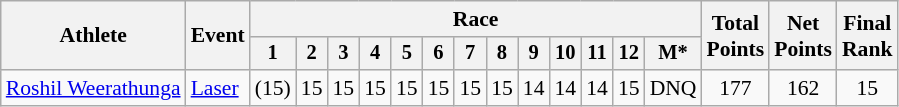<table class="wikitable" style="font-size:90%">
<tr>
<th rowspan=2>Athlete</th>
<th rowspan=2>Event</th>
<th colspan=13>Race</th>
<th rowspan=2>Total<br>Points</th>
<th rowspan=2>Net<br>Points</th>
<th rowspan=2>Final<br>Rank</th>
</tr>
<tr style="font-size:95%">
<th>1</th>
<th>2</th>
<th>3</th>
<th>4</th>
<th>5</th>
<th>6</th>
<th>7</th>
<th>8</th>
<th>9</th>
<th>10</th>
<th>11</th>
<th>12</th>
<th>M*</th>
</tr>
<tr align=center>
<td align=left><a href='#'>Roshil Weerathunga</a></td>
<td align=left><a href='#'>Laser</a></td>
<td>(15)</td>
<td>15</td>
<td>15</td>
<td>15</td>
<td>15</td>
<td>15</td>
<td>15</td>
<td>15</td>
<td>14</td>
<td>14</td>
<td>14</td>
<td>15</td>
<td>DNQ</td>
<td>177</td>
<td>162</td>
<td>15</td>
</tr>
</table>
